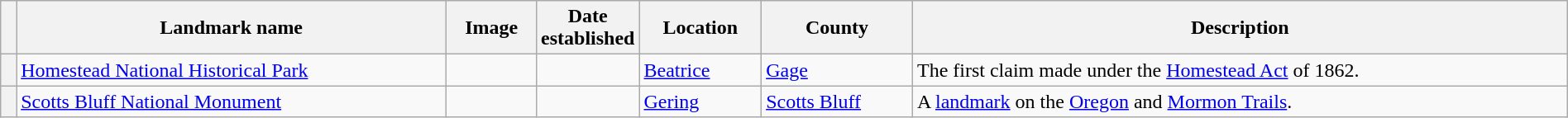<table class="wikitable sortable" style="width:100%; margin-right:0">
<tr>
<th width="1%"></th>
<th><strong>Landmark name</strong><br></th>
<th class="unsortable"><strong>Image</strong></th>
<th width="5%" date><strong>Date established</strong></th>
<th><strong>Location</strong></th>
<th><strong>County</strong></th>
<th class="unsortable"><strong>Description</strong></th>
</tr>
<tr>
<th></th>
<td><a href='#'>Homestead National Historical Park</a></td>
<td></td>
<td></td>
<td><a href='#'>Beatrice</a></td>
<td><a href='#'>Gage</a></td>
<td>The first claim made under the <a href='#'>Homestead Act</a> of 1862.</td>
</tr>
<tr>
<th></th>
<td><a href='#'>Scotts Bluff National Monument</a></td>
<td></td>
<td></td>
<td><a href='#'>Gering</a></td>
<td><a href='#'>Scotts Bluff</a></td>
<td>A <a href='#'>landmark</a> on the <a href='#'>Oregon</a> and <a href='#'>Mormon Trails</a>.</td>
</tr>
</table>
